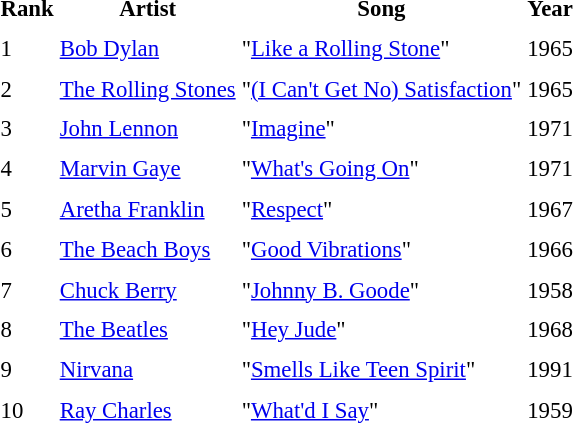<table class="worktable sortable" style="font-size:0.95em; line-height:1.5em;">
<tr>
<th>Rank</th>
<th>Artist</th>
<th>Song</th>
<th>Year</th>
</tr>
<tr>
<td>1</td>
<td><a href='#'>Bob Dylan</a></td>
<td>"<a href='#'>Like a Rolling Stone</a>"</td>
<td>1965</td>
</tr>
<tr>
<td>2</td>
<td><a href='#'>The Rolling Stones</a></td>
<td>"<a href='#'>(I Can't Get No) Satisfaction</a>"</td>
<td>1965</td>
</tr>
<tr>
<td>3</td>
<td><a href='#'>John Lennon</a></td>
<td>"<a href='#'>Imagine</a>"</td>
<td>1971</td>
</tr>
<tr>
<td>4</td>
<td><a href='#'>Marvin Gaye</a></td>
<td>"<a href='#'>What's Going On</a>"</td>
<td>1971</td>
</tr>
<tr>
<td>5</td>
<td><a href='#'>Aretha Franklin</a></td>
<td>"<a href='#'>Respect</a>"</td>
<td>1967</td>
</tr>
<tr>
<td>6</td>
<td><a href='#'>The Beach Boys</a></td>
<td>"<a href='#'>Good Vibrations</a>"</td>
<td>1966</td>
</tr>
<tr>
<td>7</td>
<td><a href='#'>Chuck Berry</a></td>
<td>"<a href='#'>Johnny B. Goode</a>"</td>
<td>1958</td>
</tr>
<tr>
<td>8</td>
<td><a href='#'>The Beatles</a></td>
<td>"<a href='#'>Hey Jude</a>"</td>
<td>1968</td>
</tr>
<tr>
<td>9</td>
<td><a href='#'>Nirvana</a></td>
<td>"<a href='#'>Smells Like Teen Spirit</a>"</td>
<td>1991</td>
</tr>
<tr>
<td>10</td>
<td><a href='#'>Ray Charles</a></td>
<td>"<a href='#'>What'd I Say</a>"</td>
<td>1959</td>
</tr>
</table>
